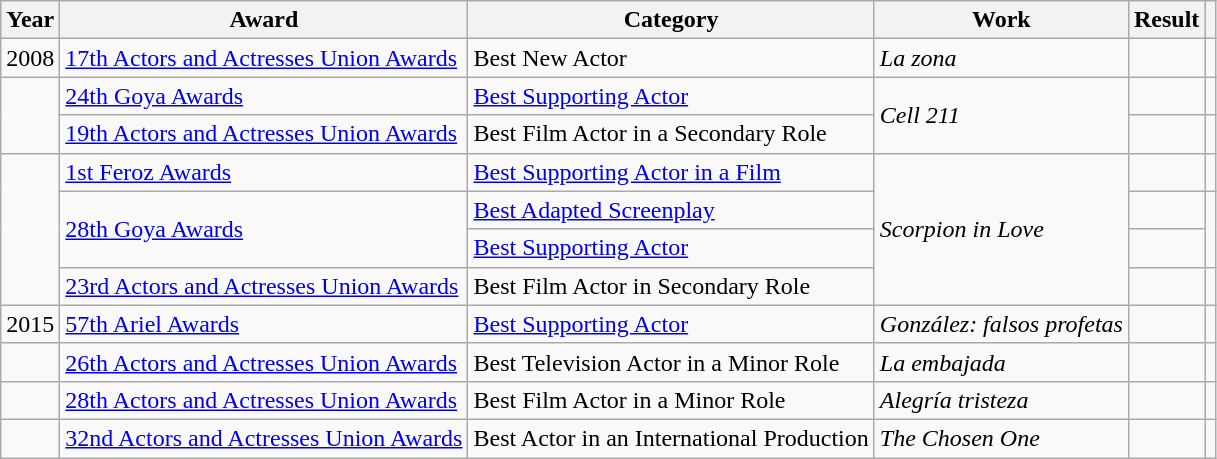<table class="wikitable sortable plainrowheaders">
<tr>
<th>Year</th>
<th>Award</th>
<th>Category</th>
<th>Work</th>
<th>Result</th>
<th scope="col" class="unsortable"></th>
</tr>
<tr>
<td align = "center">2008</td>
<td><a href='#'>17th Actors and Actresses Union Awards</a></td>
<td>Best New Actor</td>
<td><em>La zona</em></td>
<td></td>
<td align = "center"></td>
</tr>
<tr>
<td rowspan = "2"></td>
<td><a href='#'>24th Goya Awards</a></td>
<td><a href='#'>Best Supporting Actor</a></td>
<td rowspan = "2"><em>Cell 211</em></td>
<td></td>
<td></td>
</tr>
<tr>
<td><a href='#'>19th Actors and Actresses Union Awards</a></td>
<td>Best Film Actor in a Secondary Role</td>
<td></td>
<td></td>
</tr>
<tr>
<td rowspan = "4"></td>
<td><a href='#'>1st Feroz Awards</a></td>
<td><a href='#'>Best Supporting Actor in a Film</a></td>
<td rowspan = "4"><em>Scorpion in Love</em></td>
<td></td>
<td></td>
</tr>
<tr>
<td rowspan = "2"><a href='#'>28th Goya Awards</a></td>
<td><a href='#'>Best Adapted Screenplay</a></td>
<td></td>
<td rowspan = "2" align= "center"></td>
</tr>
<tr>
<td><a href='#'>Best Supporting Actor</a></td>
<td></td>
</tr>
<tr>
<td><a href='#'>23rd Actors and Actresses Union Awards</a></td>
<td>Best Film Actor in Secondary Role</td>
<td></td>
<td></td>
</tr>
<tr>
<td align = "center">2015</td>
<td><a href='#'>57th Ariel Awards</a></td>
<td><a href='#'>Best Supporting Actor</a></td>
<td><em>González: falsos profetas</em></td>
<td></td>
<td align = "center"></td>
</tr>
<tr>
<td></td>
<td><a href='#'>26th Actors and Actresses Union Awards</a></td>
<td>Best Television Actor in a Minor Role</td>
<td><em>La embajada</em></td>
<td></td>
<td></td>
</tr>
<tr>
<td></td>
<td><a href='#'>28th Actors and Actresses Union Awards</a></td>
<td>Best Film Actor in a Minor Role</td>
<td><em>Alegría tristeza</em></td>
<td></td>
<td></td>
</tr>
<tr>
<td></td>
<td><a href='#'>32nd Actors and Actresses Union Awards</a></td>
<td>Best Actor in an International Production</td>
<td><em>The Chosen One</em></td>
<td></td>
<td></td>
</tr>
</table>
